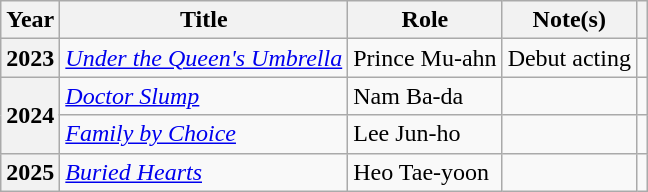<table class="wikitable plainrowheaders sortable">
<tr>
<th scope="col">Year</th>
<th scope="col">Title</th>
<th scope="col">Role</th>
<th scope="col" class="unsortable">Note(s)</th>
<th scope="col" class="unsortable"></th>
</tr>
<tr>
<th scope="row">2023</th>
<td><em><a href='#'>Under the Queen's Umbrella</a></em></td>
<td>Prince Mu-ahn</td>
<td>Debut acting</td>
<td style="text-align:center"></td>
</tr>
<tr>
<th scope="row" rowspan="2">2024</th>
<td><em><a href='#'>Doctor Slump</a></em></td>
<td>Nam Ba-da</td>
<td></td>
<td style="text-align:center"></td>
</tr>
<tr>
<td><em><a href='#'>Family by Choice</a></em></td>
<td>Lee Jun-ho</td>
<td></td>
<td style="text-align:center"></td>
</tr>
<tr>
<th scope="row">2025</th>
<td><em><a href='#'>Buried Hearts</a></em></td>
<td>Heo Tae-yoon</td>
<td></td>
<td style="text-align:center"></td>
</tr>
</table>
